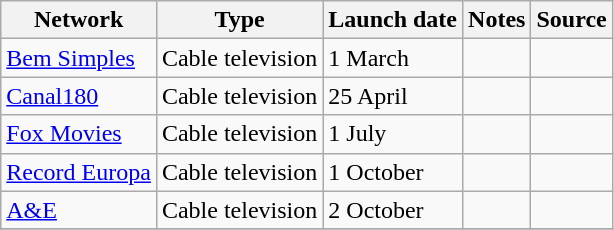<table class="wikitable sortable">
<tr>
<th>Network</th>
<th>Type</th>
<th>Launch date</th>
<th>Notes</th>
<th>Source</th>
</tr>
<tr>
<td><a href='#'>Bem Simples</a></td>
<td>Cable television</td>
<td>1 March</td>
<td></td>
<td></td>
</tr>
<tr>
<td><a href='#'>Canal180</a></td>
<td>Cable television</td>
<td>25 April</td>
<td></td>
<td></td>
</tr>
<tr>
<td><a href='#'>Fox Movies</a></td>
<td>Cable television</td>
<td>1 July</td>
<td></td>
<td></td>
</tr>
<tr>
<td><a href='#'>Record Europa</a></td>
<td>Cable television</td>
<td>1 October</td>
<td></td>
<td></td>
</tr>
<tr>
<td><a href='#'>A&E</a></td>
<td>Cable television</td>
<td>2 October</td>
<td></td>
<td></td>
</tr>
<tr>
</tr>
</table>
